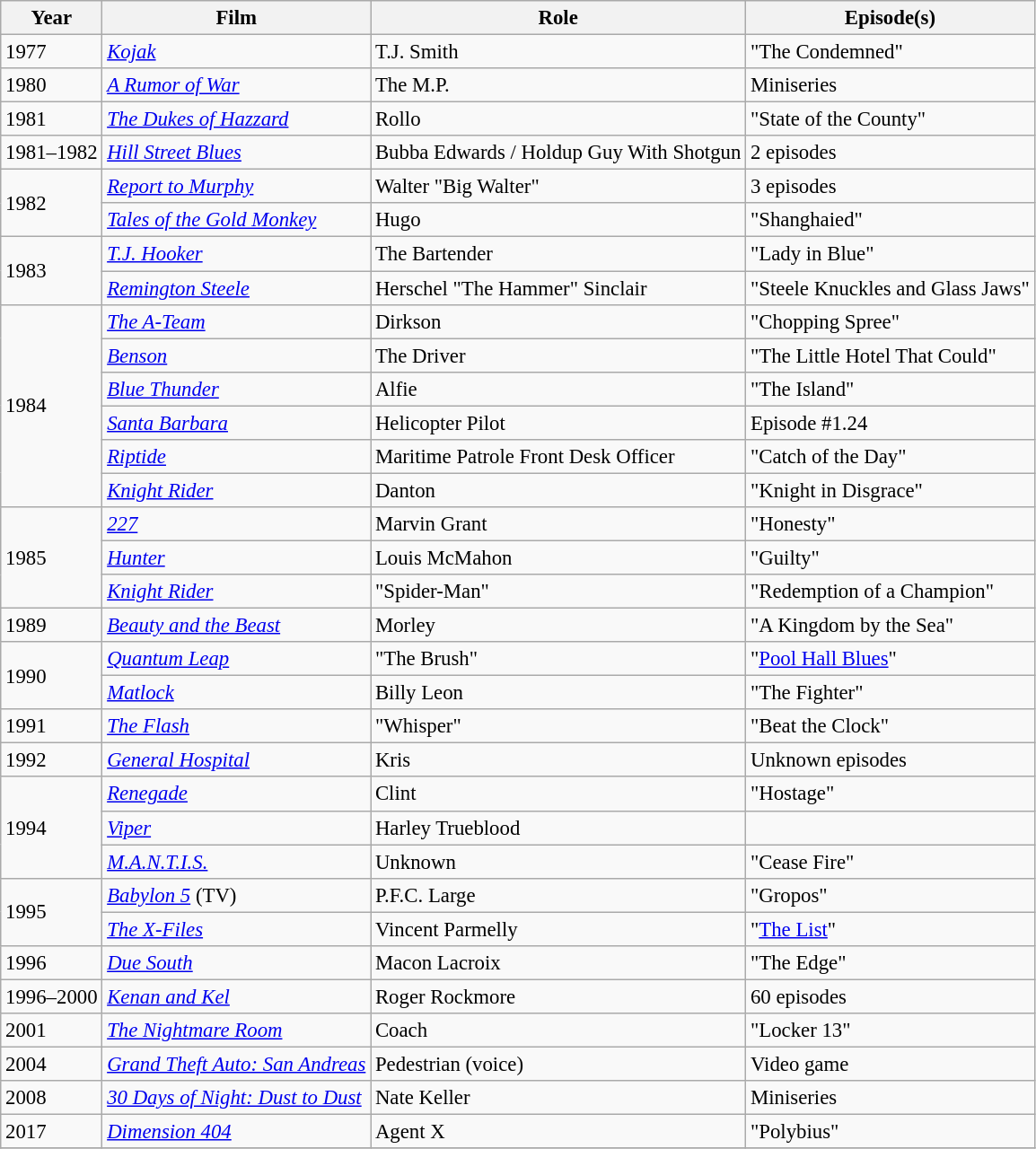<table class="wikitable" style="font-size: 95%;">
<tr>
<th>Year</th>
<th>Film</th>
<th>Role</th>
<th>Episode(s)</th>
</tr>
<tr>
<td>1977</td>
<td><em><a href='#'>Kojak</a></em></td>
<td>T.J. Smith</td>
<td>"The Condemned"</td>
</tr>
<tr>
<td>1980</td>
<td><em><a href='#'>A Rumor of War</a></em></td>
<td>The M.P.</td>
<td>Miniseries</td>
</tr>
<tr>
<td>1981</td>
<td><em><a href='#'>The Dukes of Hazzard</a></em></td>
<td>Rollo</td>
<td>"State of the County"</td>
</tr>
<tr>
<td>1981–1982</td>
<td><em><a href='#'>Hill Street Blues</a></em></td>
<td>Bubba Edwards / Holdup Guy With Shotgun</td>
<td>2 episodes</td>
</tr>
<tr>
<td rowspan="2">1982</td>
<td><em><a href='#'>Report to Murphy</a></em></td>
<td>Walter "Big Walter"</td>
<td>3 episodes</td>
</tr>
<tr>
<td><em><a href='#'>Tales of the Gold Monkey</a></em></td>
<td>Hugo</td>
<td>"Shanghaied"</td>
</tr>
<tr>
<td rowspan="2">1983</td>
<td><em><a href='#'>T.J. Hooker</a></em></td>
<td>The Bartender</td>
<td>"Lady in Blue"</td>
</tr>
<tr>
<td><em><a href='#'>Remington Steele</a></em></td>
<td>Herschel "The Hammer" Sinclair</td>
<td>"Steele Knuckles and Glass Jaws"</td>
</tr>
<tr>
<td rowspan="6">1984</td>
<td><em><a href='#'>The A-Team</a></em></td>
<td>Dirkson</td>
<td>"Chopping Spree"</td>
</tr>
<tr>
<td><em><a href='#'>Benson</a></em></td>
<td>The Driver</td>
<td>"The Little Hotel That Could"</td>
</tr>
<tr>
<td><em><a href='#'>Blue Thunder</a></em></td>
<td>Alfie</td>
<td>"The Island"</td>
</tr>
<tr>
<td><em><a href='#'>Santa Barbara</a></em></td>
<td>Helicopter Pilot</td>
<td>Episode #1.24</td>
</tr>
<tr>
<td><em><a href='#'>Riptide</a></em></td>
<td>Maritime Patrole Front Desk Officer</td>
<td>"Catch of the Day"</td>
</tr>
<tr>
<td><em><a href='#'>Knight Rider</a></em></td>
<td>Danton</td>
<td>"Knight in Disgrace"</td>
</tr>
<tr>
<td rowspan="3">1985</td>
<td><em><a href='#'>227</a></em></td>
<td>Marvin Grant</td>
<td>"Honesty"</td>
</tr>
<tr>
<td><em><a href='#'>Hunter</a></em></td>
<td>Louis McMahon</td>
<td>"Guilty"</td>
</tr>
<tr>
<td><em><a href='#'>Knight Rider</a></em></td>
<td>"Spider-Man"</td>
<td>"Redemption of a Champion"</td>
</tr>
<tr>
<td>1989</td>
<td><em><a href='#'>Beauty and the Beast</a></em></td>
<td>Morley</td>
<td>"A Kingdom by the Sea"</td>
</tr>
<tr>
<td rowspan="2">1990</td>
<td><em><a href='#'>Quantum Leap</a></em></td>
<td>"The Brush"</td>
<td>"<a href='#'>Pool Hall Blues</a>"</td>
</tr>
<tr>
<td><em><a href='#'>Matlock</a></em></td>
<td>Billy Leon</td>
<td>"The Fighter"</td>
</tr>
<tr>
<td>1991</td>
<td><em><a href='#'>The Flash</a></em></td>
<td>"Whisper"</td>
<td>"Beat the Clock"</td>
</tr>
<tr>
<td>1992</td>
<td><em><a href='#'>General Hospital</a></em></td>
<td>Kris</td>
<td>Unknown episodes</td>
</tr>
<tr>
<td rowspan="3">1994</td>
<td><em><a href='#'>Renegade</a></em></td>
<td>Clint</td>
<td>"Hostage"</td>
</tr>
<tr>
<td><em><a href='#'>Viper</a></em></td>
<td>Harley Trueblood</td>
<td></td>
</tr>
<tr>
<td><em><a href='#'>M.A.N.T.I.S.</a></em></td>
<td>Unknown</td>
<td>"Cease Fire"</td>
</tr>
<tr>
<td rowspan="2">1995</td>
<td><em><a href='#'>Babylon 5</a></em> (TV)</td>
<td>P.F.C. Large</td>
<td>"Gropos"</td>
</tr>
<tr>
<td><em><a href='#'>The X-Files</a></em></td>
<td>Vincent Parmelly</td>
<td>"<a href='#'>The List</a>"</td>
</tr>
<tr>
<td>1996</td>
<td><em><a href='#'>Due South</a></em></td>
<td>Macon Lacroix</td>
<td>"The Edge"</td>
</tr>
<tr>
<td>1996–2000</td>
<td><em><a href='#'>Kenan and Kel</a></em></td>
<td>Roger Rockmore</td>
<td>60 episodes</td>
</tr>
<tr>
<td>2001</td>
<td><em><a href='#'>The Nightmare Room</a></em></td>
<td>Coach</td>
<td>"Locker 13"</td>
</tr>
<tr>
<td>2004</td>
<td><em><a href='#'>Grand Theft Auto: San Andreas</a></em></td>
<td>Pedestrian (voice)</td>
<td>Video game</td>
</tr>
<tr>
<td>2008</td>
<td><em><a href='#'>30 Days of Night: Dust to Dust</a></em></td>
<td>Nate Keller</td>
<td>Miniseries</td>
</tr>
<tr>
<td>2017</td>
<td><em><a href='#'>Dimension 404</a></em></td>
<td>Agent X</td>
<td>"Polybius"</td>
</tr>
<tr>
</tr>
</table>
